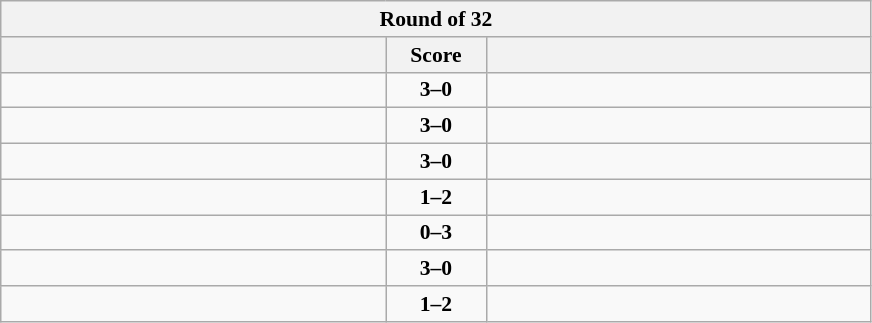<table class="wikitable" style="text-align: center; font-size:90% ">
<tr>
<th colspan=3>Round of 32</th>
</tr>
<tr>
<th align="right" width="250"></th>
<th width="60">Score</th>
<th align="left" width="250"></th>
</tr>
<tr>
<td align=left><strong></strong></td>
<td align=center><strong>3–0</strong></td>
<td align=left></td>
</tr>
<tr>
<td align=left><strong></strong></td>
<td align=center><strong>3–0</strong></td>
<td align=left></td>
</tr>
<tr>
<td align=left><strong></strong></td>
<td align=center><strong>3–0</strong></td>
<td align=left></td>
</tr>
<tr>
<td align=left></td>
<td align=center><strong>1–2</strong></td>
<td align=left><strong></strong></td>
</tr>
<tr>
<td align=left></td>
<td align=center><strong>0–3</strong></td>
<td align=left><strong></strong></td>
</tr>
<tr>
<td align=left><strong></strong></td>
<td align=center><strong>3–0</strong></td>
<td align=left></td>
</tr>
<tr>
<td align=left></td>
<td align=center><strong>1–2</strong></td>
<td align=left><strong></strong></td>
</tr>
</table>
